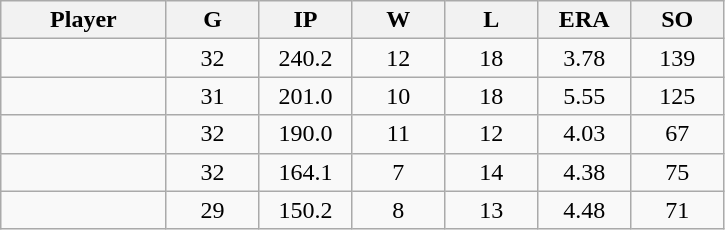<table class="wikitable sortable">
<tr>
<th bgcolor="#DDDDFF" width="16%">Player</th>
<th bgcolor="#DDDDFF" width="9%">G</th>
<th bgcolor="#DDDDFF" width="9%">IP</th>
<th bgcolor="#DDDDFF" width="9%">W</th>
<th bgcolor="#DDDDFF" width="9%">L</th>
<th bgcolor="#DDDDFF" width="9%">ERA</th>
<th bgcolor="#DDDDFF" width="9%">SO</th>
</tr>
<tr align="center">
<td></td>
<td>32</td>
<td>240.2</td>
<td>12</td>
<td>18</td>
<td>3.78</td>
<td>139</td>
</tr>
<tr align="center">
<td></td>
<td>31</td>
<td>201.0</td>
<td>10</td>
<td>18</td>
<td>5.55</td>
<td>125</td>
</tr>
<tr align="center">
<td></td>
<td>32</td>
<td>190.0</td>
<td>11</td>
<td>12</td>
<td>4.03</td>
<td>67</td>
</tr>
<tr align="center">
<td></td>
<td>32</td>
<td>164.1</td>
<td>7</td>
<td>14</td>
<td>4.38</td>
<td>75</td>
</tr>
<tr align="center">
<td></td>
<td>29</td>
<td>150.2</td>
<td>8</td>
<td>13</td>
<td>4.48</td>
<td>71</td>
</tr>
</table>
